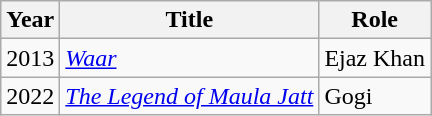<table class="wikitable">
<tr>
<th>Year</th>
<th>Title</th>
<th>Role</th>
</tr>
<tr>
<td>2013</td>
<td><em><a href='#'>Waar</a></em></td>
<td>Ejaz Khan</td>
</tr>
<tr>
<td>2022</td>
<td><em><a href='#'>The Legend of Maula Jatt</a></em></td>
<td>Gogi</td>
</tr>
</table>
